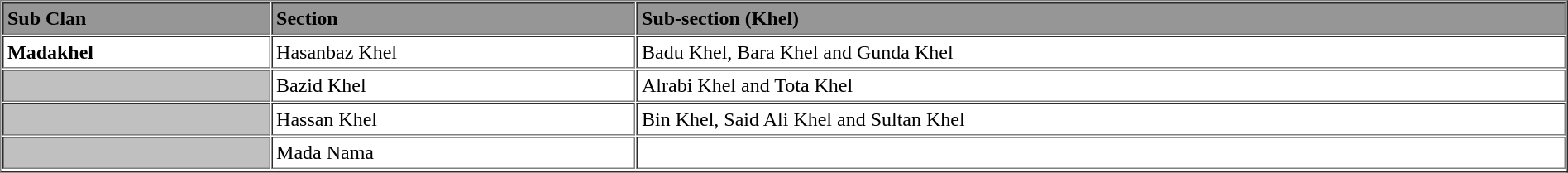<table border="1" cellspacing="1" cellpadding="3" width="100%">
<tr>
<td bgcolor = "#969696"><strong>Sub Clan</strong></td>
<td bgcolor = "#969696"><strong>Section</strong></td>
<td bgcolor = "#969696"><strong>Sub-section  (Khel)</strong></td>
</tr>
<tr>
<td><strong>Madakhel</strong></td>
<td>Hasanbaz Khel</td>
<td>Badu Khel, Bara Khel and Gunda Khel</td>
</tr>
<tr>
<td bgcolor = "#C0C0C0"> </td>
<td>Bazid Khel</td>
<td>Alrabi Khel and Tota Khel</td>
</tr>
<tr>
<td bgcolor = "#C0C0C0"> </td>
<td>Hassan Khel</td>
<td>Bin Khel, Said Ali Khel and Sultan Khel</td>
</tr>
<tr>
<td bgcolor = "#C0C0C0"> </td>
<td>Mada Nama</td>
<td></td>
</tr>
<tr>
</tr>
</table>
